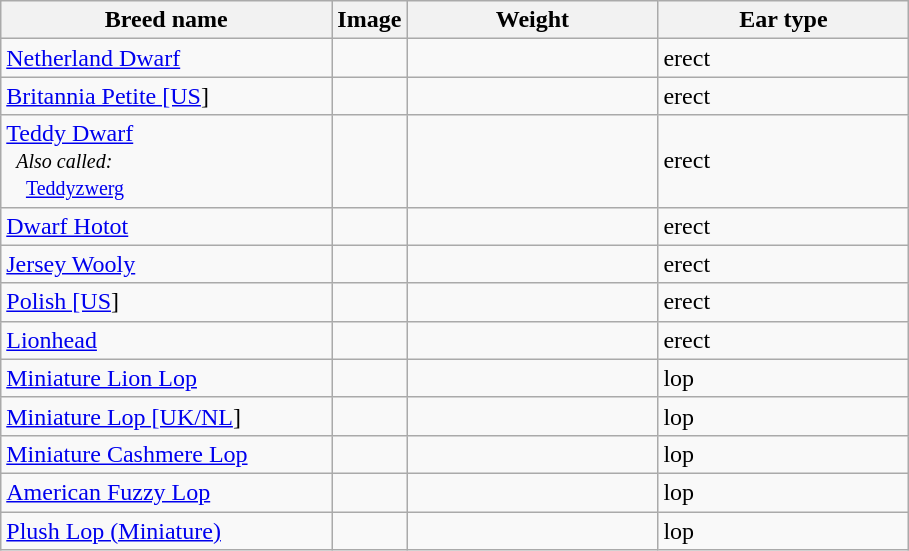<table class="wikitable sortable">
<tr>
<th style="width: 160pt;">Breed name</th>
<th class="unsortable">Image</th>
<th style="width: 120pt;"  data-sort-type="number">Weight</th>
<th style="width: 120pt;">Ear type</th>
</tr>
<tr>
<td><a href='#'>Netherland Dwarf</a></td>
<td></td>
<td></td>
<td>erect</td>
</tr>
<tr>
<td><a href='#'>Britannia Petite [US</a>]</td>
<td></td>
<td></td>
<td>erect</td>
</tr>
<tr>
<td><a href='#'>Teddy Dwarf</a><br><small>  <em>Also called:</em><br>    <a href='#'>Teddyzwerg</a></small></td>
<td></td>
<td></td>
<td>erect</td>
</tr>
<tr>
<td><a href='#'>Dwarf Hotot</a></td>
<td></td>
<td></td>
<td>erect</td>
</tr>
<tr>
<td><a href='#'>Jersey Wooly</a></td>
<td></td>
<td></td>
<td>erect</td>
</tr>
<tr>
<td><a href='#'>Polish [US</a>]</td>
<td></td>
<td></td>
<td>erect</td>
</tr>
<tr>
<td><a href='#'>Lionhead</a></td>
<td></td>
<td></td>
<td>erect</td>
</tr>
<tr>
<td><a href='#'>Miniature Lion Lop</a></td>
<td></td>
<td></td>
<td>lop</td>
</tr>
<tr>
<td><a href='#'>Miniature Lop [UK/NL</a>]</td>
<td></td>
<td></td>
<td>lop</td>
</tr>
<tr>
<td><a href='#'>Miniature Cashmere Lop</a></td>
<td></td>
<td></td>
<td>lop</td>
</tr>
<tr>
<td><a href='#'>American Fuzzy Lop</a></td>
<td></td>
<td></td>
<td>lop</td>
</tr>
<tr>
<td><a href='#'>Plush Lop (Miniature)</a></td>
<td></td>
<td></td>
<td>lop</td>
</tr>
</table>
